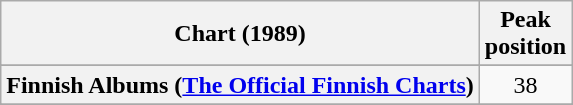<table class="wikitable sortable plainrowheaders">
<tr>
<th scope="col">Chart (1989)</th>
<th scope="col">Peak<br>position</th>
</tr>
<tr>
</tr>
<tr>
</tr>
<tr>
<th scope="row">Finnish Albums (<a href='#'>The Official Finnish Charts</a>)</th>
<td align="center">38</td>
</tr>
<tr>
</tr>
<tr>
</tr>
<tr>
</tr>
<tr>
</tr>
</table>
